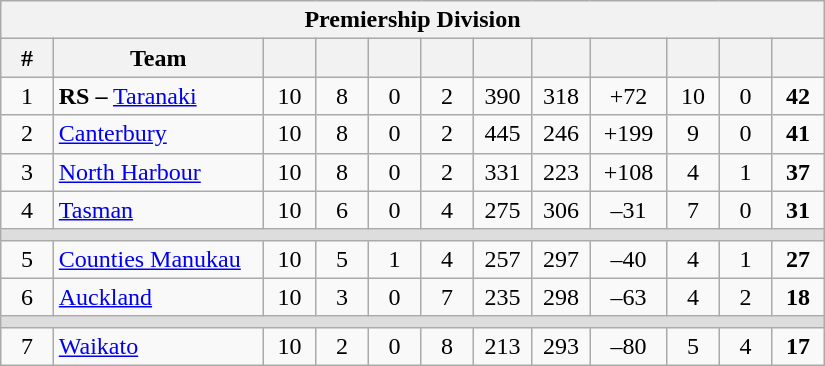<table class="wikitable" width="550px" style="text-align:center">
<tr>
<th colspan="12">Premiership Division</th>
</tr>
<tr>
<th style="width:5%">#</th>
<th style="width:20%">Team</th>
<th style="width:5%"></th>
<th style="width:5%"></th>
<th style="width:5%"></th>
<th style="width:5%"></th>
<th style="width:5%"></th>
<th style="width:5%"></th>
<th style="width:7%"></th>
<th style="width:5%"></th>
<th style="width:5%"></th>
<th style="width:5%"></th>
</tr>
<tr>
<td>1</td>
<td style="text-align:left"><strong>RS –</strong> <a href='#'>Taranaki</a></td>
<td>10</td>
<td>8</td>
<td>0</td>
<td>2</td>
<td>390</td>
<td>318</td>
<td>+72</td>
<td>10</td>
<td>0</td>
<td><strong>42</strong></td>
</tr>
<tr>
<td>2</td>
<td style="text-align:left"><a href='#'>Canterbury</a></td>
<td>10</td>
<td>8</td>
<td>0</td>
<td>2</td>
<td>445</td>
<td>246</td>
<td>+199</td>
<td>9</td>
<td>0</td>
<td><strong>41</strong></td>
</tr>
<tr>
<td>3</td>
<td style="text-align:left"><a href='#'>North Harbour</a></td>
<td>10</td>
<td>8</td>
<td>0</td>
<td>2</td>
<td>331</td>
<td>223</td>
<td>+108</td>
<td>4</td>
<td>1</td>
<td><strong>37</strong></td>
</tr>
<tr>
<td>4</td>
<td style="text-align:left"><a href='#'>Tasman</a></td>
<td>10</td>
<td>6</td>
<td>0</td>
<td>4</td>
<td>275</td>
<td>306</td>
<td>–31</td>
<td>7</td>
<td>0</td>
<td><strong>31</strong></td>
</tr>
<tr>
<td colspan=12 style="background-color:#DDDDDD"></td>
</tr>
<tr>
<td>5</td>
<td style="text-align:left"><a href='#'>Counties Manukau</a></td>
<td>10</td>
<td>5</td>
<td>1</td>
<td>4</td>
<td>257</td>
<td>297</td>
<td>–40</td>
<td>4</td>
<td>1</td>
<td><strong>27</strong></td>
</tr>
<tr>
<td>6</td>
<td style="text-align:left"><a href='#'>Auckland</a></td>
<td>10</td>
<td>3</td>
<td>0</td>
<td>7</td>
<td>235</td>
<td>298</td>
<td>–63</td>
<td>4</td>
<td>2</td>
<td><strong>18</strong></td>
</tr>
<tr>
<td colspan=12 style="background-color:#DDDDDD"></td>
</tr>
<tr>
<td>7</td>
<td style="text-align:left"><a href='#'>Waikato</a></td>
<td>10</td>
<td>2</td>
<td>0</td>
<td>8</td>
<td>213</td>
<td>293</td>
<td>–80</td>
<td>5</td>
<td>4</td>
<td><strong>17</strong></td>
</tr>
</table>
